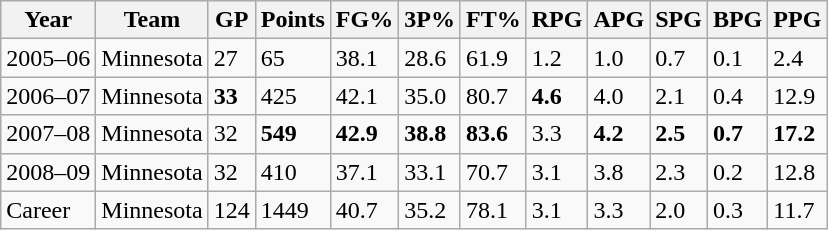<table class="wikitable">
<tr>
<th>Year</th>
<th>Team</th>
<th>GP</th>
<th>Points</th>
<th>FG%</th>
<th>3P%</th>
<th>FT%</th>
<th>RPG</th>
<th>APG</th>
<th>SPG</th>
<th>BPG</th>
<th>PPG</th>
</tr>
<tr>
<td>2005–06</td>
<td>Minnesota</td>
<td>27</td>
<td>65</td>
<td>38.1</td>
<td>28.6</td>
<td>61.9</td>
<td>1.2</td>
<td>1.0</td>
<td>0.7</td>
<td>0.1</td>
<td>2.4</td>
</tr>
<tr>
<td>2006–07</td>
<td>Minnesota</td>
<td><strong>33</strong></td>
<td>425</td>
<td>42.1</td>
<td>35.0</td>
<td>80.7</td>
<td><strong>4.6</strong></td>
<td>4.0</td>
<td>2.1</td>
<td>0.4</td>
<td>12.9</td>
</tr>
<tr>
<td>2007–08</td>
<td>Minnesota</td>
<td>32</td>
<td><strong>549</strong></td>
<td><strong>42.9</strong></td>
<td><strong>38.8</strong></td>
<td><strong>83.6</strong></td>
<td>3.3</td>
<td><strong>4.2</strong></td>
<td><strong>2.5</strong></td>
<td><strong>0.7</strong></td>
<td><strong>17.2</strong></td>
</tr>
<tr>
<td>2008–09</td>
<td>Minnesota</td>
<td>32</td>
<td>410</td>
<td>37.1</td>
<td>33.1</td>
<td>70.7</td>
<td>3.1</td>
<td>3.8</td>
<td>2.3</td>
<td>0.2</td>
<td>12.8</td>
</tr>
<tr>
<td>Career</td>
<td>Minnesota</td>
<td>124</td>
<td>1449</td>
<td>40.7</td>
<td>35.2</td>
<td>78.1</td>
<td>3.1</td>
<td>3.3</td>
<td>2.0</td>
<td>0.3</td>
<td>11.7</td>
</tr>
</table>
